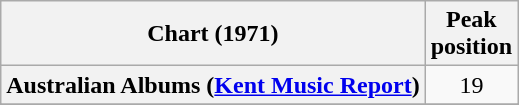<table class="wikitable sortable plainrowheaders" style="text-align:center">
<tr>
<th scope="col">Chart (1971)</th>
<th scope="col">Peak<br>position</th>
</tr>
<tr>
<th scope="row">Australian Albums (<a href='#'>Kent Music Report</a>)</th>
<td align="center">19</td>
</tr>
<tr>
</tr>
<tr>
</tr>
<tr>
</tr>
</table>
